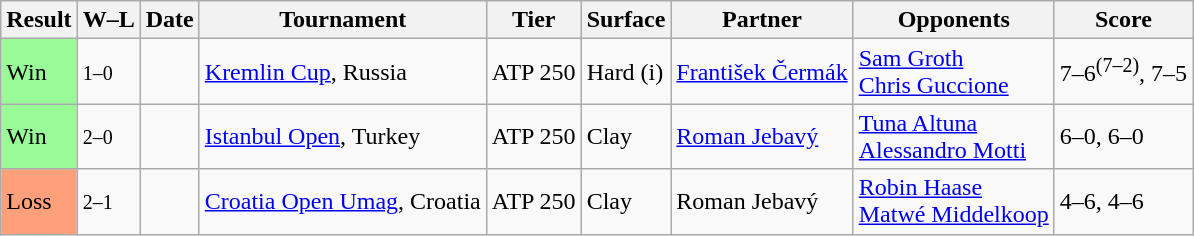<table class="sortable wikitable">
<tr>
<th>Result</th>
<th class="unsortable">W–L</th>
<th>Date</th>
<th>Tournament</th>
<th>Tier</th>
<th>Surface</th>
<th>Partner</th>
<th>Opponents</th>
<th class="unsortable">Score</th>
</tr>
<tr>
<td bgcolor=98FB98>Win</td>
<td><small>1–0</small></td>
<td><a href='#'></a></td>
<td><a href='#'>Kremlin Cup</a>, Russia</td>
<td>ATP 250</td>
<td>Hard (i)</td>
<td> <a href='#'>František Čermák</a></td>
<td> <a href='#'>Sam Groth</a><br> <a href='#'>Chris Guccione</a></td>
<td>7–6<sup>(7–2)</sup>, 7–5</td>
</tr>
<tr>
<td bgcolor=98FB98>Win</td>
<td><small>2–0</small></td>
<td><a href='#'></a></td>
<td><a href='#'>Istanbul Open</a>, Turkey</td>
<td>ATP 250</td>
<td>Clay</td>
<td> <a href='#'>Roman Jebavý</a></td>
<td> <a href='#'>Tuna Altuna</a><br> <a href='#'>Alessandro Motti</a></td>
<td>6–0, 6–0</td>
</tr>
<tr>
<td bgcolor="FFA07A">Loss</td>
<td><small>2–1</small></td>
<td><a href='#'></a></td>
<td><a href='#'>Croatia Open Umag</a>, Croatia</td>
<td>ATP 250</td>
<td>Clay</td>
<td> Roman Jebavý</td>
<td> <a href='#'>Robin Haase</a><br> <a href='#'>Matwé Middelkoop</a></td>
<td>4–6, 4–6</td>
</tr>
</table>
